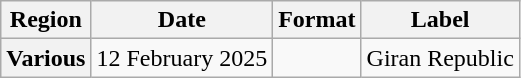<table class="wikitable plainrowheaders">
<tr>
<th scope="col">Region</th>
<th scope="col">Date</th>
<th scope="col">Format</th>
<th scope="col">Label</th>
</tr>
<tr>
<th scope="row">Various</th>
<td>12 February 2025</td>
<td></td>
<td>Giran Republic</td>
</tr>
</table>
